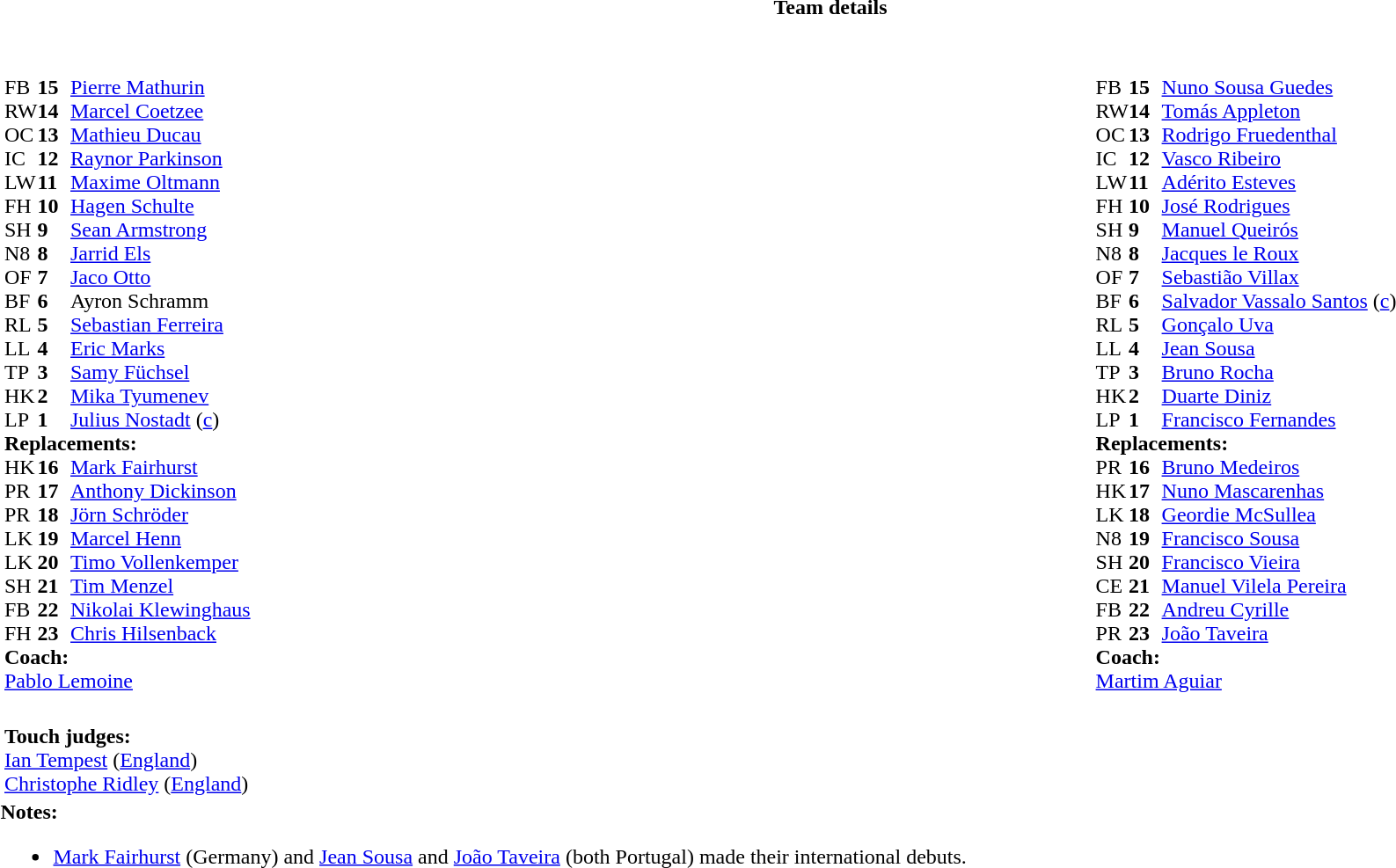<table border="0" width="100%" class="collapsible collapsed">
<tr>
<th>Team details</th>
</tr>
<tr>
<td><br><table width="100%">
<tr>
<td valign="top" width="50%"><br><table style="font-size: 100%" cellspacing="0" cellpadding="0">
<tr>
<th width="25"></th>
<th width="25"></th>
</tr>
<tr>
<td>FB</td>
<td><strong>15</strong></td>
<td><a href='#'>Pierre Mathurin</a></td>
<td></td>
<td></td>
</tr>
<tr>
<td>RW</td>
<td><strong>14</strong></td>
<td><a href='#'>Marcel Coetzee</a></td>
</tr>
<tr>
<td>OC</td>
<td><strong>13</strong></td>
<td><a href='#'>Mathieu Ducau</a></td>
</tr>
<tr>
<td>IC</td>
<td><strong>12</strong></td>
<td><a href='#'>Raynor Parkinson</a></td>
<td></td>
<td></td>
</tr>
<tr>
<td>LW</td>
<td><strong>11</strong></td>
<td><a href='#'>Maxime Oltmann</a></td>
</tr>
<tr>
<td>FH</td>
<td><strong>10</strong></td>
<td><a href='#'>Hagen Schulte</a></td>
<td></td>
<td></td>
</tr>
<tr>
<td>SH</td>
<td><strong>9</strong></td>
<td><a href='#'>Sean Armstrong</a></td>
</tr>
<tr>
<td>N8</td>
<td><strong>8</strong></td>
<td><a href='#'>Jarrid Els</a></td>
<td></td>
<td></td>
</tr>
<tr>
<td>OF</td>
<td><strong>7</strong></td>
<td><a href='#'>Jaco Otto</a></td>
</tr>
<tr>
<td>BF</td>
<td><strong>6</strong></td>
<td>Ayron Schramm</td>
</tr>
<tr>
<td>RL</td>
<td><strong>5</strong></td>
<td><a href='#'>Sebastian Ferreira</a></td>
</tr>
<tr>
<td>LL</td>
<td><strong>4</strong></td>
<td><a href='#'>Eric Marks</a></td>
</tr>
<tr>
<td>TP</td>
<td><strong>3</strong></td>
<td><a href='#'>Samy Füchsel</a></td>
<td></td>
<td></td>
</tr>
<tr>
<td>HK</td>
<td><strong>2</strong></td>
<td><a href='#'>Mika Tyumenev</a></td>
<td></td>
<td></td>
</tr>
<tr>
<td>LP</td>
<td><strong>1</strong></td>
<td><a href='#'>Julius Nostadt</a> (<a href='#'>c</a>)</td>
<td></td>
<td></td>
</tr>
<tr>
<td colspan=3><strong>Replacements:</strong></td>
</tr>
<tr>
<td>HK</td>
<td><strong>16</strong></td>
<td><a href='#'>Mark Fairhurst</a></td>
<td></td>
<td></td>
</tr>
<tr>
<td>PR</td>
<td><strong>17</strong></td>
<td><a href='#'>Anthony Dickinson</a></td>
<td></td>
<td></td>
</tr>
<tr>
<td>PR</td>
<td><strong>18</strong></td>
<td><a href='#'>Jörn Schröder</a></td>
<td></td>
<td></td>
</tr>
<tr>
<td>LK</td>
<td><strong>19</strong></td>
<td><a href='#'>Marcel Henn</a></td>
<td></td>
<td></td>
</tr>
<tr>
<td>LK</td>
<td><strong>20</strong></td>
<td><a href='#'>Timo Vollenkemper</a></td>
<td></td>
<td></td>
</tr>
<tr>
<td>SH</td>
<td><strong>21</strong></td>
<td><a href='#'>Tim Menzel</a></td>
<td></td>
<td></td>
</tr>
<tr>
<td>FB</td>
<td><strong>22</strong></td>
<td><a href='#'>Nikolai Klewinghaus</a></td>
<td></td>
<td></td>
</tr>
<tr>
<td>FH</td>
<td><strong>23</strong></td>
<td><a href='#'>Chris Hilsenback</a></td>
<td></td>
<td></td>
</tr>
<tr>
<td colspan=3><strong>Coach:</strong></td>
</tr>
<tr>
<td colspan="4"> <a href='#'>Pablo Lemoine</a></td>
</tr>
</table>
</td>
<td style="vertical-align:top"></td>
<td style="vertical-align:top; width:50%"><br><table cellspacing="0" cellpadding="0" style="margin:auto">
<tr>
<th width="25"></th>
<th width="25"></th>
</tr>
<tr>
<td>FB</td>
<td><strong>15</strong></td>
<td><a href='#'>Nuno Sousa Guedes</a></td>
</tr>
<tr>
<td>RW</td>
<td><strong>14</strong></td>
<td><a href='#'>Tomás Appleton</a></td>
</tr>
<tr>
<td>OC</td>
<td><strong>13</strong></td>
<td><a href='#'>Rodrigo Fruedenthal</a></td>
</tr>
<tr>
<td>IC</td>
<td><strong>12</strong></td>
<td><a href='#'>Vasco Ribeiro</a></td>
</tr>
<tr>
<td>LW</td>
<td><strong>11</strong></td>
<td><a href='#'>Adérito Esteves</a></td>
</tr>
<tr>
<td>FH</td>
<td><strong>10</strong></td>
<td><a href='#'>José Rodrigues</a></td>
</tr>
<tr>
<td>SH</td>
<td><strong>9</strong></td>
<td><a href='#'>Manuel Queirós</a></td>
</tr>
<tr>
<td>N8</td>
<td><strong>8</strong></td>
<td><a href='#'>Jacques le Roux</a></td>
<td></td>
<td></td>
</tr>
<tr>
<td>OF</td>
<td><strong>7</strong></td>
<td><a href='#'>Sebastião Villax</a></td>
</tr>
<tr>
<td>BF</td>
<td><strong>6</strong></td>
<td><a href='#'>Salvador Vassalo Santos</a> (<a href='#'>c</a>)</td>
</tr>
<tr>
<td>RL</td>
<td><strong>5</strong></td>
<td><a href='#'>Gonçalo Uva</a></td>
<td></td>
<td></td>
</tr>
<tr>
<td>LL</td>
<td><strong>4</strong></td>
<td><a href='#'>Jean Sousa</a></td>
</tr>
<tr>
<td>TP</td>
<td><strong>3</strong></td>
<td><a href='#'>Bruno Rocha</a></td>
<td></td>
<td></td>
</tr>
<tr>
<td>HK</td>
<td><strong>2</strong></td>
<td><a href='#'>Duarte Diniz</a></td>
</tr>
<tr>
<td>LP</td>
<td><strong>1</strong></td>
<td><a href='#'>Francisco Fernandes</a></td>
<td></td>
<td></td>
</tr>
<tr>
<td colspan=3><strong>Replacements:</strong></td>
</tr>
<tr>
<td>PR</td>
<td><strong>16</strong></td>
<td><a href='#'>Bruno Medeiros</a></td>
<td></td>
<td></td>
</tr>
<tr>
<td>HK</td>
<td><strong>17</strong></td>
<td><a href='#'>Nuno Mascarenhas</a></td>
</tr>
<tr>
<td>LK</td>
<td><strong>18</strong></td>
<td><a href='#'>Geordie McSullea</a></td>
<td></td>
<td></td>
</tr>
<tr>
<td>N8</td>
<td><strong>19</strong></td>
<td><a href='#'>Francisco Sousa</a></td>
<td></td>
<td></td>
</tr>
<tr>
<td>SH</td>
<td><strong>20</strong></td>
<td><a href='#'>Francisco Vieira</a></td>
</tr>
<tr>
<td>CE</td>
<td><strong>21</strong></td>
<td><a href='#'>Manuel Vilela Pereira</a></td>
</tr>
<tr>
<td>FB</td>
<td><strong>22</strong></td>
<td><a href='#'>Andreu Cyrille</a></td>
</tr>
<tr>
<td>PR</td>
<td><strong>23</strong></td>
<td><a href='#'>João Taveira</a></td>
<td></td>
<td></td>
</tr>
<tr>
<td colspan=3><strong>Coach:</strong></td>
</tr>
<tr>
<td colspan="4"> <a href='#'>Martim Aguiar</a></td>
</tr>
</table>
</td>
</tr>
</table>
<table style="width:100%">
<tr>
<td><br>
<strong>Touch judges:</strong>
<br><a href='#'>Ian Tempest</a> (<a href='#'>England</a>)
<br><a href='#'>Christophe Ridley</a> (<a href='#'>England</a>)</td>
</tr>
</table>
<strong>Notes:</strong><ul><li><a href='#'>Mark Fairhurst</a> (Germany) and <a href='#'>Jean Sousa</a> and <a href='#'>João Taveira</a> (both Portugal) made their international debuts.</li></ul></td>
</tr>
</table>
